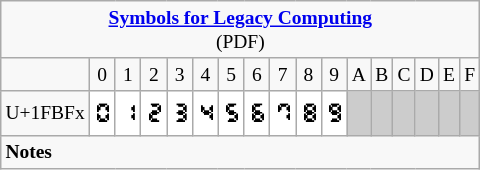<table class="wikitable nounderlines" style="border-collapse:collapse;background:#FFFFFF;font-size:large;text-align:center">
<tr>
<td colspan="17" style="background:#F8F8F8;font-size:small"><strong><a href='#'>Symbols for Legacy Computing</a></strong><br> (PDF)</td>
</tr>
<tr style="background:#F8F8F8;font-size:small">
<td> </td>
<td>0</td>
<td>1</td>
<td>2</td>
<td>3</td>
<td>4</td>
<td>5</td>
<td>6</td>
<td>7</td>
<td>8</td>
<td>9</td>
<td>A</td>
<td>B</td>
<td>C</td>
<td>D</td>
<td>E</td>
<td>F</td>
</tr>
<tr>
<td style="background:#F8F8F8;font-size:small">U+1FBFx</td>
<td title="U+1FBF0: SEGMENTED DIGIT ZERO">🯰</td>
<td title="U+1FBF1: SEGMENTED DIGIT ONE">🯱</td>
<td title="U+1FBF2: SEGMENTED DIGIT TWO">🯲</td>
<td title="U+1FBF3: SEGMENTED DIGIT THREE">🯳</td>
<td title="U+1FBF4: SEGMENTED DIGIT FOUR">🯴</td>
<td title="U+1FBF5: SEGMENTED DIGIT FIVE">🯵</td>
<td title="U+1FBF6: SEGMENTED DIGIT SIX">🯶</td>
<td title="U+1FBF7: SEGMENTED DIGIT SEVEN">🯷</td>
<td title="U+1FBF8: SEGMENTED DIGIT EIGHT">🯸</td>
<td title="U+1FBF9: SEGMENTED DIGIT NINE">🯹</td>
<td title="Reserved" style="background-color:#CCCCCC;"></td>
<td title="Reserved" style="background-color:#CCCCCC;"></td>
<td title="Reserved" style="background-color:#CCCCCC;"></td>
<td title="Reserved" style="background-color:#CCCCCC;"></td>
<td title="Reserved" style="background-color:#CCCCCC;"></td>
<td title="Reserved" style="background-color:#CCCCCC;"></td>
</tr>
<tr>
<td colspan="17" style="background:#F8F8F8;font-size:small;text-align:left"><strong>Notes</strong><br></td>
</tr>
</table>
